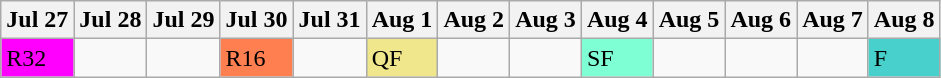<table class="wikitable olympic-schedule Boxing">
<tr>
<th>Jul 27</th>
<th>Jul 28</th>
<th>Jul 29</th>
<th>Jul 30</th>
<th>Jul 31</th>
<th>Aug 1</th>
<th>Aug 2</th>
<th>Aug 3</th>
<th>Aug 4</th>
<th>Aug 5</th>
<th>Aug 6</th>
<th>Aug 7</th>
<th>Aug 8</th>
</tr>
<tr>
<td bgcolor="#FF00FF" class="roundof32">R32</td>
<td></td>
<td></td>
<td bgcolor="#FF7F50" class="roundof16">R16</td>
<td></td>
<td bgcolor="#F0E68C" class="quarterfinals">QF</td>
<td></td>
<td></td>
<td bgcolor="#7FFFD4" class="semifinals">SF</td>
<td></td>
<td></td>
<td></td>
<td bgcolor="#48D1CC" class="final">F</td>
</tr>
</table>
